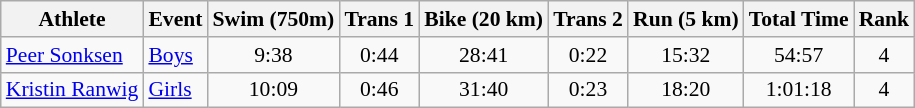<table class="wikitable" style="font-size:90%;">
<tr>
<th>Athlete</th>
<th>Event</th>
<th>Swim (750m)</th>
<th>Trans 1</th>
<th>Bike (20 km)</th>
<th>Trans 2</th>
<th>Run (5 km)</th>
<th>Total Time</th>
<th>Rank</th>
</tr>
<tr align=center>
<td align=left><a href='#'>Peer Sonksen</a></td>
<td align=left><a href='#'>Boys</a></td>
<td>9:38</td>
<td>0:44</td>
<td>28:41</td>
<td>0:22</td>
<td>15:32</td>
<td>54:57</td>
<td>4</td>
</tr>
<tr align=center>
<td align=left><a href='#'>Kristin Ranwig</a></td>
<td align=left><a href='#'>Girls</a></td>
<td>10:09</td>
<td>0:46</td>
<td>31:40</td>
<td>0:23</td>
<td>18:20</td>
<td>1:01:18</td>
<td>4</td>
</tr>
</table>
